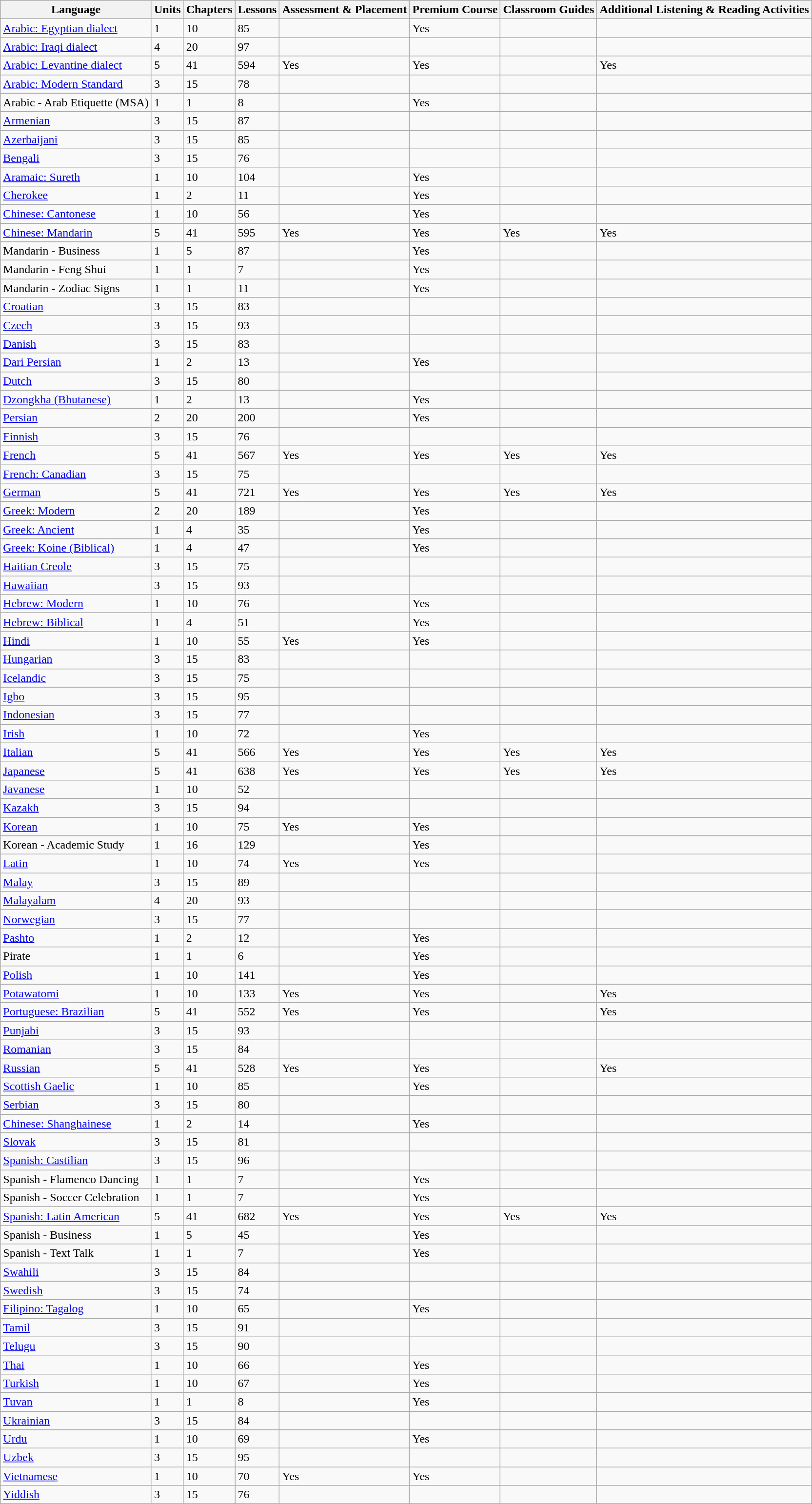<table class="wikitable sortable">
<tr>
<th>Language</th>
<th>Units</th>
<th>Chapters</th>
<th>Lessons</th>
<th>Assessment & Placement</th>
<th>Premium Course</th>
<th>Classroom Guides</th>
<th>Additional Listening & Reading Activities</th>
</tr>
<tr>
<td><a href='#'>Arabic: Egyptian dialect</a></td>
<td>1</td>
<td>10</td>
<td>85</td>
<td></td>
<td>Yes</td>
<td></td>
<td></td>
</tr>
<tr>
<td><a href='#'>Arabic: Iraqi dialect</a></td>
<td>4</td>
<td>20</td>
<td>97</td>
<td></td>
<td></td>
<td></td>
<td></td>
</tr>
<tr>
<td><a href='#'>Arabic: Levantine dialect</a></td>
<td>5</td>
<td>41</td>
<td>594</td>
<td>Yes</td>
<td>Yes</td>
<td></td>
<td>Yes</td>
</tr>
<tr>
<td><a href='#'>Arabic: Modern Standard</a></td>
<td>3</td>
<td>15</td>
<td>78</td>
<td></td>
<td></td>
<td></td>
<td></td>
</tr>
<tr>
<td>Arabic - Arab Etiquette (MSA)</td>
<td>1</td>
<td>1</td>
<td>8</td>
<td></td>
<td>Yes</td>
<td></td>
<td></td>
</tr>
<tr>
<td><a href='#'>Armenian</a></td>
<td>3</td>
<td>15</td>
<td>87</td>
<td></td>
<td></td>
<td></td>
<td></td>
</tr>
<tr>
<td><a href='#'>Azerbaijani</a></td>
<td>3</td>
<td>15</td>
<td>85</td>
<td></td>
<td></td>
<td></td>
<td></td>
</tr>
<tr>
<td><a href='#'>Bengali</a></td>
<td>3</td>
<td>15</td>
<td>76</td>
<td></td>
<td></td>
<td></td>
<td></td>
</tr>
<tr>
<td><a href='#'>Aramaic: Sureth</a></td>
<td>1</td>
<td>10</td>
<td>104</td>
<td></td>
<td>Yes</td>
<td></td>
<td></td>
</tr>
<tr>
<td><a href='#'>Cherokee</a></td>
<td>1</td>
<td>2</td>
<td>11</td>
<td></td>
<td>Yes</td>
<td></td>
<td></td>
</tr>
<tr>
<td><a href='#'>Chinese: Cantonese</a></td>
<td>1</td>
<td>10</td>
<td>56</td>
<td></td>
<td>Yes</td>
<td></td>
<td></td>
</tr>
<tr>
<td><a href='#'>Chinese: Mandarin</a></td>
<td>5</td>
<td>41</td>
<td>595</td>
<td>Yes</td>
<td>Yes</td>
<td>Yes</td>
<td>Yes</td>
</tr>
<tr>
<td>Mandarin - Business</td>
<td>1</td>
<td>5</td>
<td>87</td>
<td></td>
<td>Yes</td>
<td></td>
<td></td>
</tr>
<tr>
<td>Mandarin - Feng Shui</td>
<td>1</td>
<td>1</td>
<td>7</td>
<td></td>
<td>Yes</td>
<td></td>
<td></td>
</tr>
<tr>
<td>Mandarin - Zodiac Signs</td>
<td>1</td>
<td>1</td>
<td>11</td>
<td></td>
<td>Yes</td>
<td></td>
<td></td>
</tr>
<tr>
<td><a href='#'>Croatian</a></td>
<td>3</td>
<td>15</td>
<td>83</td>
<td></td>
<td></td>
<td></td>
<td></td>
</tr>
<tr>
<td><a href='#'>Czech</a></td>
<td>3</td>
<td>15</td>
<td>93</td>
<td></td>
<td></td>
<td></td>
<td></td>
</tr>
<tr>
<td><a href='#'>Danish</a></td>
<td>3</td>
<td>15</td>
<td>83</td>
<td></td>
<td></td>
<td></td>
<td></td>
</tr>
<tr>
<td><a href='#'>Dari Persian</a></td>
<td>1</td>
<td>2</td>
<td>13</td>
<td></td>
<td>Yes</td>
<td></td>
<td></td>
</tr>
<tr>
<td><a href='#'>Dutch</a></td>
<td>3</td>
<td>15</td>
<td>80</td>
<td></td>
<td></td>
<td></td>
<td></td>
</tr>
<tr>
<td><a href='#'>Dzongkha (Bhutanese)</a></td>
<td>1</td>
<td>2</td>
<td>13</td>
<td></td>
<td>Yes</td>
<td></td>
<td></td>
</tr>
<tr>
<td><a href='#'>Persian</a></td>
<td>2</td>
<td>20</td>
<td>200</td>
<td></td>
<td>Yes</td>
<td></td>
<td></td>
</tr>
<tr>
<td><a href='#'>Finnish</a></td>
<td>3</td>
<td>15</td>
<td>76</td>
<td></td>
<td></td>
<td></td>
<td></td>
</tr>
<tr>
<td><a href='#'>French</a></td>
<td>5</td>
<td>41</td>
<td>567</td>
<td>Yes</td>
<td>Yes</td>
<td>Yes</td>
<td>Yes</td>
</tr>
<tr>
<td><a href='#'>French: Canadian</a></td>
<td>3</td>
<td>15</td>
<td>75</td>
<td></td>
<td></td>
<td></td>
<td></td>
</tr>
<tr>
<td><a href='#'>German</a></td>
<td>5</td>
<td>41</td>
<td>721</td>
<td>Yes</td>
<td>Yes</td>
<td>Yes</td>
<td>Yes</td>
</tr>
<tr>
<td><a href='#'>Greek: Modern</a></td>
<td>2</td>
<td>20</td>
<td>189</td>
<td></td>
<td>Yes</td>
<td></td>
<td></td>
</tr>
<tr>
<td><a href='#'>Greek: Ancient</a></td>
<td>1</td>
<td>4</td>
<td>35</td>
<td></td>
<td>Yes</td>
<td></td>
<td></td>
</tr>
<tr>
<td><a href='#'>Greek: Koine (Biblical)</a></td>
<td>1</td>
<td>4</td>
<td>47</td>
<td></td>
<td>Yes</td>
<td></td>
<td></td>
</tr>
<tr>
<td><a href='#'>Haitian Creole</a></td>
<td>3</td>
<td>15</td>
<td>75</td>
<td></td>
<td></td>
<td></td>
<td></td>
</tr>
<tr>
<td><a href='#'>Hawaiian</a></td>
<td>3</td>
<td>15</td>
<td>93</td>
<td></td>
<td></td>
<td></td>
<td></td>
</tr>
<tr>
<td><a href='#'>Hebrew: Modern</a></td>
<td>1</td>
<td>10</td>
<td>76</td>
<td></td>
<td>Yes</td>
<td></td>
<td></td>
</tr>
<tr>
<td><a href='#'>Hebrew: Biblical</a></td>
<td>1</td>
<td>4</td>
<td>51</td>
<td></td>
<td>Yes</td>
<td></td>
<td></td>
</tr>
<tr>
<td><a href='#'>Hindi</a></td>
<td>1</td>
<td>10</td>
<td>55</td>
<td>Yes</td>
<td>Yes</td>
<td></td>
<td></td>
</tr>
<tr>
<td><a href='#'>Hungarian</a></td>
<td>3</td>
<td>15</td>
<td>83</td>
<td></td>
<td></td>
<td></td>
<td></td>
</tr>
<tr>
<td><a href='#'>Icelandic</a></td>
<td>3</td>
<td>15</td>
<td>75</td>
<td></td>
<td></td>
<td></td>
<td></td>
</tr>
<tr>
<td><a href='#'>Igbo</a></td>
<td>3</td>
<td>15</td>
<td>95</td>
<td></td>
<td></td>
<td></td>
<td></td>
</tr>
<tr>
<td><a href='#'>Indonesian</a></td>
<td>3</td>
<td>15</td>
<td>77</td>
<td></td>
<td></td>
<td></td>
<td></td>
</tr>
<tr>
<td><a href='#'>Irish</a></td>
<td>1</td>
<td>10</td>
<td>72</td>
<td></td>
<td>Yes</td>
<td></td>
<td></td>
</tr>
<tr>
<td><a href='#'>Italian</a></td>
<td>5</td>
<td>41</td>
<td>566</td>
<td>Yes</td>
<td>Yes</td>
<td>Yes</td>
<td>Yes</td>
</tr>
<tr>
<td><a href='#'>Japanese</a></td>
<td>5</td>
<td>41</td>
<td>638</td>
<td>Yes</td>
<td>Yes</td>
<td>Yes</td>
<td>Yes</td>
</tr>
<tr>
<td><a href='#'>Javanese</a></td>
<td>1</td>
<td>10</td>
<td>52</td>
<td></td>
<td></td>
<td></td>
<td></td>
</tr>
<tr>
<td><a href='#'>Kazakh</a></td>
<td>3</td>
<td>15</td>
<td>94</td>
<td></td>
<td></td>
<td></td>
<td></td>
</tr>
<tr>
<td><a href='#'>Korean</a></td>
<td>1</td>
<td>10</td>
<td>75</td>
<td>Yes</td>
<td>Yes</td>
<td></td>
<td></td>
</tr>
<tr>
<td>Korean - Academic Study</td>
<td>1</td>
<td>16</td>
<td>129</td>
<td></td>
<td>Yes</td>
<td></td>
<td></td>
</tr>
<tr>
<td><a href='#'>Latin</a></td>
<td>1</td>
<td>10</td>
<td>74</td>
<td>Yes</td>
<td>Yes</td>
<td></td>
<td></td>
</tr>
<tr>
<td><a href='#'>Malay</a></td>
<td>3</td>
<td>15</td>
<td>89</td>
<td></td>
<td></td>
<td></td>
<td></td>
</tr>
<tr>
<td><a href='#'>Malayalam</a></td>
<td>4</td>
<td>20</td>
<td>93</td>
<td></td>
<td></td>
<td></td>
<td></td>
</tr>
<tr>
<td><a href='#'>Norwegian</a></td>
<td>3</td>
<td>15</td>
<td>77</td>
<td></td>
<td></td>
<td></td>
<td></td>
</tr>
<tr>
<td><a href='#'>Pashto</a></td>
<td>1</td>
<td>2</td>
<td>12</td>
<td></td>
<td>Yes</td>
<td></td>
<td></td>
</tr>
<tr>
<td>Pirate</td>
<td>1</td>
<td>1</td>
<td>6</td>
<td></td>
<td>Yes</td>
<td></td>
<td></td>
</tr>
<tr>
<td><a href='#'>Polish</a></td>
<td>1</td>
<td>10</td>
<td>141</td>
<td></td>
<td>Yes</td>
<td></td>
<td></td>
</tr>
<tr>
<td><a href='#'>Potawatomi</a></td>
<td>1</td>
<td>10</td>
<td>133</td>
<td>Yes</td>
<td>Yes</td>
<td></td>
<td>Yes</td>
</tr>
<tr>
<td><a href='#'>Portuguese: Brazilian</a></td>
<td>5</td>
<td>41</td>
<td>552</td>
<td>Yes</td>
<td>Yes</td>
<td></td>
<td>Yes</td>
</tr>
<tr>
<td><a href='#'>Punjabi</a></td>
<td>3</td>
<td>15</td>
<td>93</td>
<td></td>
<td></td>
<td></td>
<td></td>
</tr>
<tr>
<td><a href='#'>Romanian</a></td>
<td>3</td>
<td>15</td>
<td>84</td>
<td></td>
<td></td>
<td></td>
<td></td>
</tr>
<tr>
<td><a href='#'>Russian</a></td>
<td>5</td>
<td>41</td>
<td>528</td>
<td>Yes</td>
<td>Yes</td>
<td></td>
<td>Yes</td>
</tr>
<tr>
<td><a href='#'>Scottish Gaelic</a></td>
<td>1</td>
<td>10</td>
<td>85</td>
<td></td>
<td>Yes</td>
<td></td>
<td></td>
</tr>
<tr>
<td><a href='#'>Serbian</a></td>
<td>3</td>
<td>15</td>
<td>80</td>
<td></td>
<td></td>
<td></td>
<td></td>
</tr>
<tr>
<td><a href='#'>Chinese: Shanghainese</a></td>
<td>1</td>
<td>2</td>
<td>14</td>
<td></td>
<td>Yes</td>
<td></td>
<td></td>
</tr>
<tr>
<td><a href='#'>Slovak</a></td>
<td>3</td>
<td>15</td>
<td>81</td>
<td></td>
<td></td>
<td></td>
<td></td>
</tr>
<tr>
<td><a href='#'>Spanish: Castilian</a></td>
<td>3</td>
<td>15</td>
<td>96</td>
<td></td>
<td></td>
<td></td>
<td></td>
</tr>
<tr>
<td>Spanish - Flamenco Dancing</td>
<td>1</td>
<td>1</td>
<td>7</td>
<td></td>
<td>Yes</td>
<td></td>
<td></td>
</tr>
<tr>
<td>Spanish - Soccer Celebration</td>
<td>1</td>
<td>1</td>
<td>7</td>
<td></td>
<td>Yes</td>
<td></td>
<td></td>
</tr>
<tr>
<td><a href='#'>Spanish: Latin American</a></td>
<td>5</td>
<td>41</td>
<td>682</td>
<td>Yes</td>
<td>Yes</td>
<td>Yes</td>
<td>Yes</td>
</tr>
<tr>
<td>Spanish - Business</td>
<td>1</td>
<td>5</td>
<td>45</td>
<td></td>
<td>Yes</td>
<td></td>
<td></td>
</tr>
<tr>
<td>Spanish - Text Talk</td>
<td>1</td>
<td>1</td>
<td>7</td>
<td></td>
<td>Yes</td>
<td></td>
<td></td>
</tr>
<tr>
<td><a href='#'>Swahili</a></td>
<td>3</td>
<td>15</td>
<td>84</td>
<td></td>
<td></td>
<td></td>
<td></td>
</tr>
<tr>
<td><a href='#'>Swedish</a></td>
<td>3</td>
<td>15</td>
<td>74</td>
<td></td>
<td></td>
<td></td>
<td></td>
</tr>
<tr>
<td><a href='#'>Filipino: Tagalog</a></td>
<td>1</td>
<td>10</td>
<td>65</td>
<td></td>
<td>Yes</td>
<td></td>
<td></td>
</tr>
<tr>
<td><a href='#'>Tamil</a></td>
<td>3</td>
<td>15</td>
<td>91</td>
<td></td>
<td></td>
<td></td>
<td></td>
</tr>
<tr>
<td><a href='#'>Telugu</a></td>
<td>3</td>
<td>15</td>
<td>90</td>
<td></td>
<td></td>
<td></td>
<td></td>
</tr>
<tr>
<td><a href='#'>Thai</a></td>
<td>1</td>
<td>10</td>
<td>66</td>
<td></td>
<td>Yes</td>
<td></td>
<td></td>
</tr>
<tr>
<td><a href='#'>Turkish</a></td>
<td>1</td>
<td>10</td>
<td>67</td>
<td></td>
<td>Yes</td>
<td></td>
<td></td>
</tr>
<tr>
<td><a href='#'>Tuvan</a></td>
<td>1</td>
<td>1</td>
<td>8</td>
<td></td>
<td>Yes</td>
<td></td>
<td></td>
</tr>
<tr>
<td><a href='#'>Ukrainian</a></td>
<td>3</td>
<td>15</td>
<td>84</td>
<td></td>
<td></td>
<td></td>
<td></td>
</tr>
<tr>
<td><a href='#'>Urdu</a></td>
<td>1</td>
<td>10</td>
<td>69</td>
<td></td>
<td>Yes</td>
<td></td>
<td></td>
</tr>
<tr>
<td><a href='#'>Uzbek</a></td>
<td>3</td>
<td>15</td>
<td>95</td>
<td></td>
<td></td>
<td></td>
<td></td>
</tr>
<tr>
<td><a href='#'>Vietnamese</a></td>
<td>1</td>
<td>10</td>
<td>70</td>
<td>Yes</td>
<td>Yes</td>
<td></td>
<td></td>
</tr>
<tr>
<td><a href='#'>Yiddish</a></td>
<td>3</td>
<td>15</td>
<td>76</td>
<td></td>
<td></td>
<td></td>
<td></td>
</tr>
</table>
